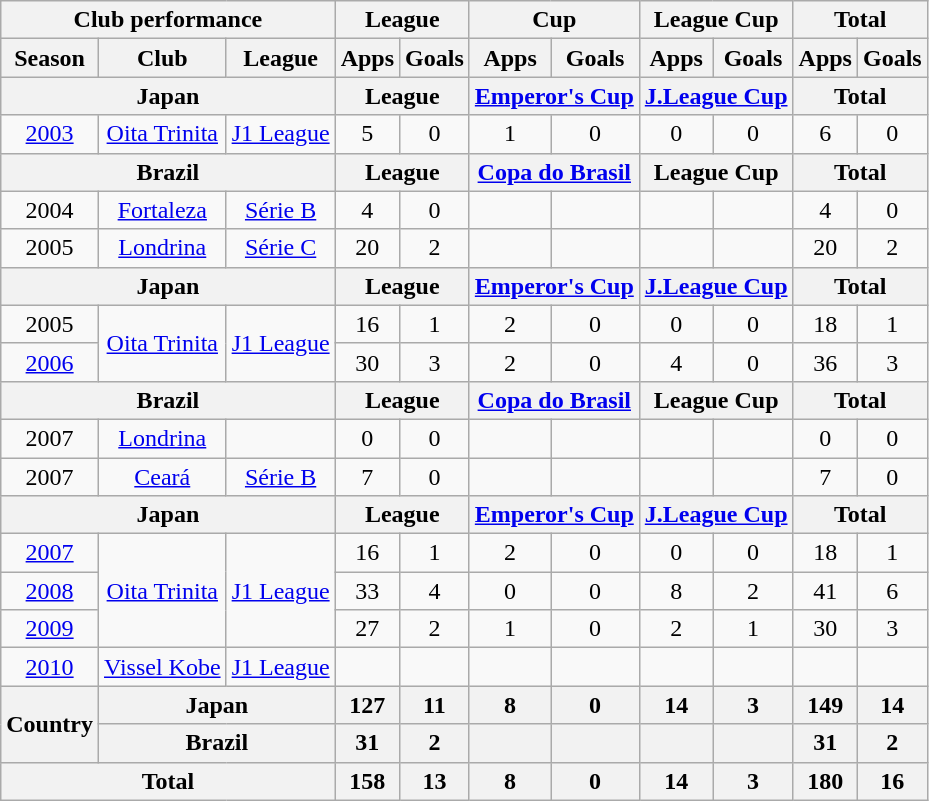<table class="wikitable" style="text-align:center;">
<tr>
<th colspan=3>Club performance</th>
<th colspan=2>League</th>
<th colspan=2>Cup</th>
<th colspan=2>League Cup</th>
<th colspan=2>Total</th>
</tr>
<tr>
<th>Season</th>
<th>Club</th>
<th>League</th>
<th>Apps</th>
<th>Goals</th>
<th>Apps</th>
<th>Goals</th>
<th>Apps</th>
<th>Goals</th>
<th>Apps</th>
<th>Goals</th>
</tr>
<tr>
<th colspan=3>Japan</th>
<th colspan=2>League</th>
<th colspan=2><a href='#'>Emperor's Cup</a></th>
<th colspan=2><a href='#'>J.League Cup</a></th>
<th colspan=2>Total</th>
</tr>
<tr>
<td><a href='#'>2003</a></td>
<td><a href='#'>Oita Trinita</a></td>
<td><a href='#'>J1 League</a></td>
<td>5</td>
<td>0</td>
<td>1</td>
<td>0</td>
<td>0</td>
<td>0</td>
<td>6</td>
<td>0</td>
</tr>
<tr>
<th colspan=3>Brazil</th>
<th colspan=2>League</th>
<th colspan=2><a href='#'>Copa do Brasil</a></th>
<th colspan=2>League Cup</th>
<th colspan=2>Total</th>
</tr>
<tr>
<td>2004</td>
<td><a href='#'>Fortaleza</a></td>
<td><a href='#'>Série B</a></td>
<td>4</td>
<td>0</td>
<td></td>
<td></td>
<td></td>
<td></td>
<td>4</td>
<td>0</td>
</tr>
<tr>
<td>2005</td>
<td><a href='#'>Londrina</a></td>
<td><a href='#'>Série C</a></td>
<td>20</td>
<td>2</td>
<td></td>
<td></td>
<td></td>
<td></td>
<td>20</td>
<td>2</td>
</tr>
<tr>
<th colspan=3>Japan</th>
<th colspan=2>League</th>
<th colspan=2><a href='#'>Emperor's Cup</a></th>
<th colspan=2><a href='#'>J.League Cup</a></th>
<th colspan=2>Total</th>
</tr>
<tr>
<td>2005</td>
<td rowspan="2"><a href='#'>Oita Trinita</a></td>
<td rowspan="2"><a href='#'>J1 League</a></td>
<td>16</td>
<td>1</td>
<td>2</td>
<td>0</td>
<td>0</td>
<td>0</td>
<td>18</td>
<td>1</td>
</tr>
<tr>
<td><a href='#'>2006</a></td>
<td>30</td>
<td>3</td>
<td>2</td>
<td>0</td>
<td>4</td>
<td>0</td>
<td>36</td>
<td>3</td>
</tr>
<tr>
<th colspan=3>Brazil</th>
<th colspan=2>League</th>
<th colspan=2><a href='#'>Copa do Brasil</a></th>
<th colspan=2>League Cup</th>
<th colspan=2>Total</th>
</tr>
<tr>
<td>2007</td>
<td><a href='#'>Londrina</a></td>
<td></td>
<td>0</td>
<td>0</td>
<td></td>
<td></td>
<td></td>
<td></td>
<td>0</td>
<td>0</td>
</tr>
<tr>
<td>2007</td>
<td><a href='#'>Ceará</a></td>
<td><a href='#'>Série B</a></td>
<td>7</td>
<td>0</td>
<td></td>
<td></td>
<td></td>
<td></td>
<td>7</td>
<td>0</td>
</tr>
<tr>
<th colspan=3>Japan</th>
<th colspan=2>League</th>
<th colspan=2><a href='#'>Emperor's Cup</a></th>
<th colspan=2><a href='#'>J.League Cup</a></th>
<th colspan=2>Total</th>
</tr>
<tr>
<td><a href='#'>2007</a></td>
<td rowspan="3"><a href='#'>Oita Trinita</a></td>
<td rowspan="3"><a href='#'>J1 League</a></td>
<td>16</td>
<td>1</td>
<td>2</td>
<td>0</td>
<td>0</td>
<td>0</td>
<td>18</td>
<td>1</td>
</tr>
<tr>
<td><a href='#'>2008</a></td>
<td>33</td>
<td>4</td>
<td>0</td>
<td>0</td>
<td>8</td>
<td>2</td>
<td>41</td>
<td>6</td>
</tr>
<tr>
<td><a href='#'>2009</a></td>
<td>27</td>
<td>2</td>
<td>1</td>
<td>0</td>
<td>2</td>
<td>1</td>
<td>30</td>
<td>3</td>
</tr>
<tr>
<td><a href='#'>2010</a></td>
<td><a href='#'>Vissel Kobe</a></td>
<td><a href='#'>J1 League</a></td>
<td></td>
<td></td>
<td></td>
<td></td>
<td></td>
<td></td>
<td></td>
<td></td>
</tr>
<tr>
<th rowspan=2>Country</th>
<th colspan=2>Japan</th>
<th>127</th>
<th>11</th>
<th>8</th>
<th>0</th>
<th>14</th>
<th>3</th>
<th>149</th>
<th>14</th>
</tr>
<tr>
<th colspan=2>Brazil</th>
<th>31</th>
<th>2</th>
<th></th>
<th></th>
<th></th>
<th></th>
<th>31</th>
<th>2</th>
</tr>
<tr>
<th colspan=3>Total</th>
<th>158</th>
<th>13</th>
<th>8</th>
<th>0</th>
<th>14</th>
<th>3</th>
<th>180</th>
<th>16</th>
</tr>
</table>
